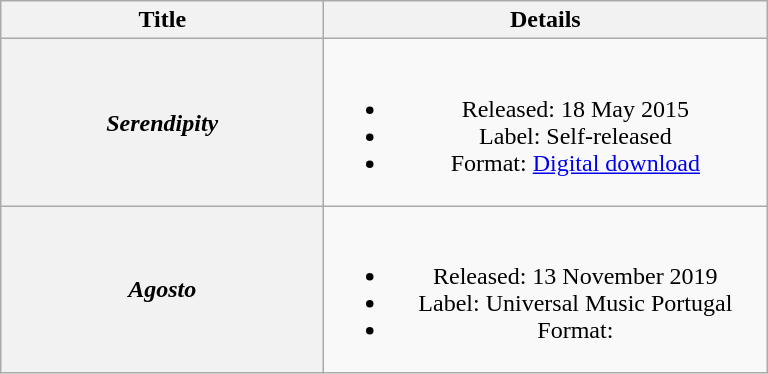<table class="wikitable plainrowheaders" style="text-align:center;">
<tr>
<th scope="col" style="width:13em;">Title</th>
<th scope="col" style="width:18em;">Details</th>
</tr>
<tr>
<th scope="row"><em>Serendipity</em></th>
<td><br><ul><li>Released: 18 May 2015</li><li>Label: Self-released</li><li>Format: <a href='#'>Digital download</a></li></ul></td>
</tr>
<tr>
<th scope="row"><em>Agosto</em></th>
<td><br><ul><li>Released: 13 November 2019</li><li>Label: Universal Music Portugal</li><li>Format: </li></ul></td>
</tr>
</table>
